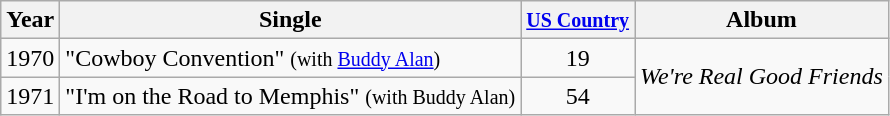<table class="wikitable">
<tr>
<th>Year</th>
<th>Single</th>
<th><small><a href='#'>US Country</a></small></th>
<th>Album</th>
</tr>
<tr>
<td>1970</td>
<td>"Cowboy Convention" <small>(with <a href='#'>Buddy Alan</a>)</small></td>
<td align="center">19</td>
<td rowspan="2"><em>We're Real Good Friends</em></td>
</tr>
<tr>
<td>1971</td>
<td>"I'm on the Road to Memphis" <small>(with Buddy Alan)</small></td>
<td align="center">54</td>
</tr>
</table>
